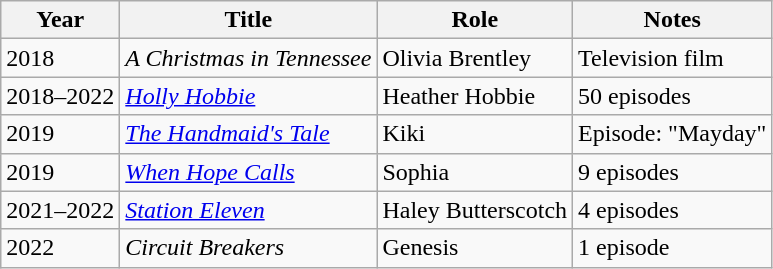<table class="wikitable sortable">
<tr>
<th scope="col">Year</th>
<th scope="col">Title</th>
<th scope="col">Role</th>
<th scope="col" class="unsortable">Notes</th>
</tr>
<tr>
<td>2018</td>
<td data-sort-value="Christmas in Tennessee, A"><em>A Christmas in Tennessee</em></td>
<td>Olivia Brentley</td>
<td>Television film</td>
</tr>
<tr>
<td>2018–2022</td>
<td><em><a href='#'>Holly Hobbie</a></em></td>
<td>Heather Hobbie</td>
<td>50 episodes</td>
</tr>
<tr>
<td>2019</td>
<td data-sort-value="Handmaid's Tale, The"><em><a href='#'>The Handmaid's Tale</a></em></td>
<td>Kiki</td>
<td>Episode: "Mayday"</td>
</tr>
<tr>
<td>2019</td>
<td><em><a href='#'>When Hope Calls</a></em></td>
<td>Sophia</td>
<td>9 episodes</td>
</tr>
<tr>
<td>2021–2022</td>
<td><em><a href='#'>Station Eleven</a></em></td>
<td>Haley Butterscotch</td>
<td>4 episodes</td>
</tr>
<tr>
<td>2022</td>
<td><em>Circuit Breakers</em></td>
<td>Genesis</td>
<td>1 episode</td>
</tr>
</table>
